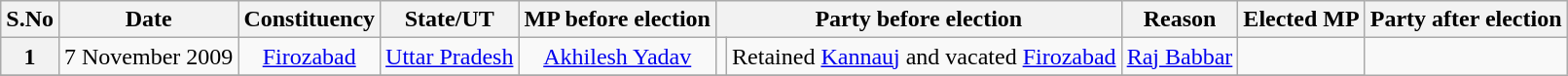<table class="wikitable sortable" style="text-align:center;">
<tr>
<th>S.No</th>
<th>Date</th>
<th>Constituency</th>
<th>State/UT</th>
<th>MP before election</th>
<th colspan=2>Party before election</th>
<th>Reason</th>
<th>Elected MP</th>
<th colspan=2>Party after election</th>
</tr>
<tr>
<th>1</th>
<td>7 November 2009</td>
<td><a href='#'>Firozabad</a></td>
<td><a href='#'>Uttar Pradesh</a></td>
<td><a href='#'>Akhilesh Yadav</a></td>
<td></td>
<td>Retained <a href='#'>Kannauj</a> and vacated <a href='#'>Firozabad</a></td>
<td><a href='#'>Raj Babbar</a></td>
<td></td>
</tr>
<tr>
</tr>
</table>
